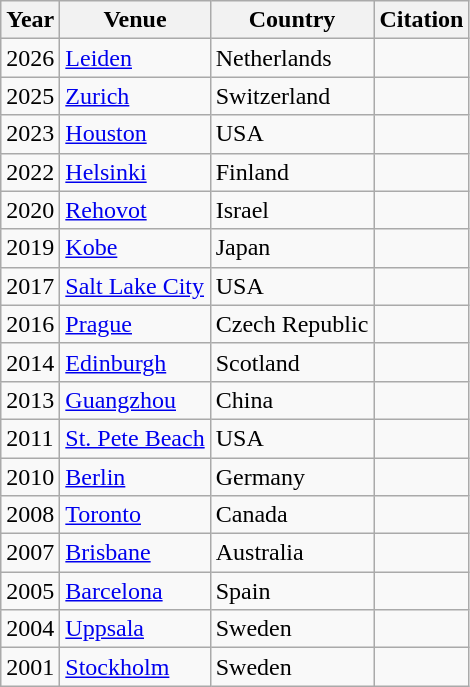<table class="wikitable sortable">
<tr>
<th>Year</th>
<th>Venue</th>
<th>Country</th>
<th>Citation</th>
</tr>
<tr>
<td>2026</td>
<td><a href='#'>Leiden</a></td>
<td>Netherlands</td>
<td></td>
</tr>
<tr>
<td>2025</td>
<td><a href='#'>Zurich</a></td>
<td>Switzerland</td>
<td></td>
</tr>
<tr>
<td>2023</td>
<td><a href='#'>Houston</a></td>
<td>USA</td>
<td></td>
</tr>
<tr>
<td>2022</td>
<td><a href='#'>Helsinki</a></td>
<td>Finland</td>
<td></td>
</tr>
<tr>
<td>2020</td>
<td><a href='#'>Rehovot</a></td>
<td>Israel</td>
<td></td>
</tr>
<tr>
<td>2019</td>
<td><a href='#'>Kobe</a></td>
<td>Japan</td>
<td></td>
</tr>
<tr>
<td>2017</td>
<td><a href='#'>Salt Lake City</a></td>
<td>USA</td>
<td></td>
</tr>
<tr>
<td>2016</td>
<td><a href='#'>Prague</a></td>
<td>Czech Republic</td>
<td></td>
</tr>
<tr>
<td>2014</td>
<td><a href='#'>Edinburgh</a></td>
<td>Scotland</td>
<td></td>
</tr>
<tr>
<td>2013</td>
<td><a href='#'>Guangzhou</a></td>
<td>China</td>
<td></td>
</tr>
<tr>
<td>2011</td>
<td><a href='#'>St. Pete Beach</a></td>
<td>USA</td>
<td></td>
</tr>
<tr>
<td>2010</td>
<td><a href='#'>Berlin</a></td>
<td>Germany</td>
<td></td>
</tr>
<tr>
<td>2008</td>
<td><a href='#'>Toronto</a></td>
<td>Canada</td>
<td></td>
</tr>
<tr>
<td>2007</td>
<td><a href='#'>Brisbane</a></td>
<td>Australia</td>
<td></td>
</tr>
<tr>
<td>2005</td>
<td><a href='#'>Barcelona</a></td>
<td>Spain</td>
<td></td>
</tr>
<tr>
<td>2004</td>
<td><a href='#'>Uppsala</a></td>
<td>Sweden</td>
<td></td>
</tr>
<tr>
<td>2001</td>
<td><a href='#'>Stockholm</a></td>
<td>Sweden</td>
<td></td>
</tr>
</table>
